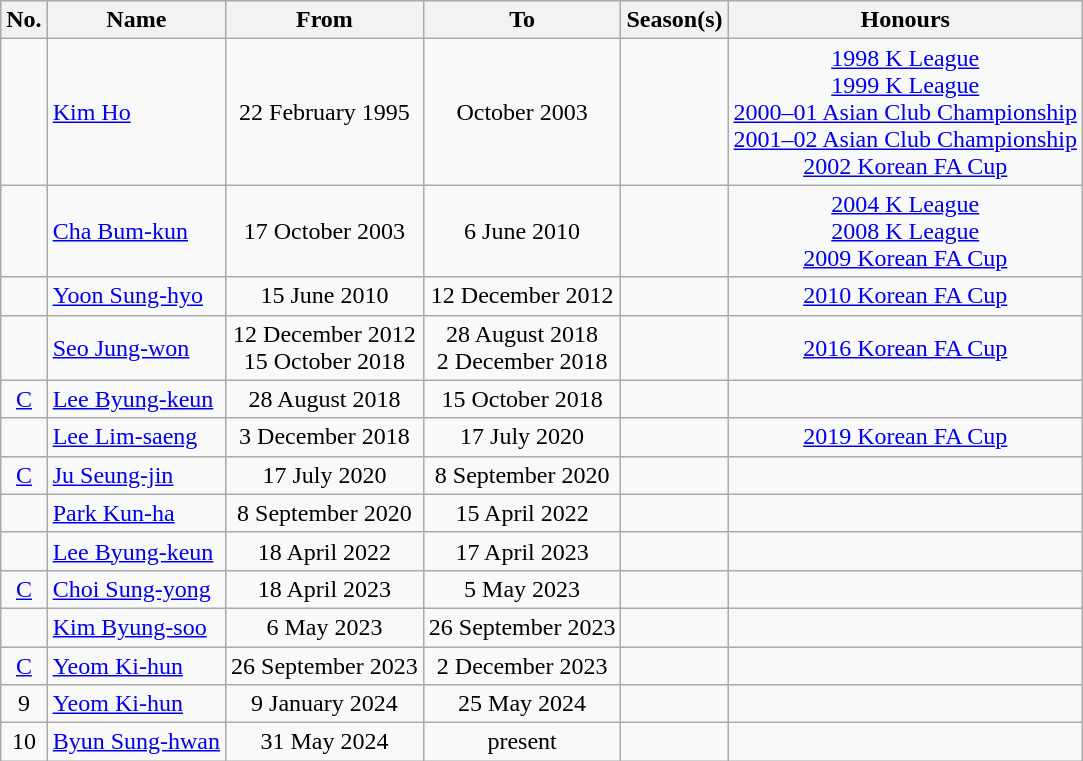<table class="wikitable" style="text-align: center">
<tr>
<th>No.</th>
<th>Name</th>
<th>From</th>
<th>To</th>
<th>Season(s)</th>
<th>Honours</th>
</tr>
<tr>
<td></td>
<td align=left> <a href='#'>Kim Ho</a></td>
<td>22 February 1995</td>
<td>October 2003</td>
<td></td>
<td><a href='#'>1998 K League</a><br><a href='#'>1999 K League</a><br><a href='#'>2000–01 Asian Club Championship</a><br><a href='#'>2001–02 Asian Club Championship</a><br><a href='#'>2002 Korean FA Cup</a></td>
</tr>
<tr>
<td></td>
<td align=left> <a href='#'>Cha Bum-kun</a></td>
<td>17 October 2003</td>
<td>6 June 2010</td>
<td></td>
<td><a href='#'>2004 K League</a><br><a href='#'>2008 K League</a><br><a href='#'>2009 Korean FA Cup</a></td>
</tr>
<tr>
<td></td>
<td align=left> <a href='#'>Yoon Sung-hyo</a></td>
<td>15 June 2010</td>
<td>12 December 2012</td>
<td></td>
<td><a href='#'>2010 Korean FA Cup</a></td>
</tr>
<tr>
<td></td>
<td align=left> <a href='#'>Seo Jung-won</a></td>
<td>12 December 2012<br>15 October 2018</td>
<td>28 August 2018<br>2 December 2018</td>
<td></td>
<td><a href='#'>2016 Korean FA Cup</a></td>
</tr>
<tr>
<td><a href='#'>C</a></td>
<td align=left> <a href='#'>Lee Byung-keun</a></td>
<td>28 August 2018</td>
<td>15 October 2018</td>
<td></td>
<td></td>
</tr>
<tr>
<td></td>
<td align=left> <a href='#'>Lee Lim-saeng</a></td>
<td>3 December 2018</td>
<td>17 July 2020</td>
<td></td>
<td><a href='#'>2019 Korean FA Cup</a></td>
</tr>
<tr>
<td><a href='#'>C</a></td>
<td align=left> <a href='#'>Ju Seung-jin</a></td>
<td>17 July 2020</td>
<td>8 September 2020</td>
<td></td>
<td></td>
</tr>
<tr>
<td></td>
<td align=left> <a href='#'>Park Kun-ha</a></td>
<td>8 September 2020</td>
<td>15 April 2022</td>
<td></td>
<td></td>
</tr>
<tr>
<td></td>
<td align=left> <a href='#'>Lee Byung-keun</a></td>
<td>18 April 2022</td>
<td>17 April 2023</td>
<td></td>
<td></td>
</tr>
<tr>
<td><a href='#'>C</a></td>
<td align=left> <a href='#'>Choi Sung-yong</a></td>
<td>18 April 2023</td>
<td>5 May 2023</td>
<td></td>
<td></td>
</tr>
<tr>
<td></td>
<td align=left> <a href='#'>Kim Byung-soo</a></td>
<td>6 May 2023</td>
<td>26 September 2023</td>
<td></td>
<td></td>
</tr>
<tr>
<td><a href='#'>C</a></td>
<td align=left> <a href='#'>Yeom Ki-hun</a></td>
<td>26 September 2023</td>
<td>2 December 2023</td>
<td></td>
<td></td>
</tr>
<tr>
<td>9</td>
<td align=left> <a href='#'>Yeom Ki-hun</a></td>
<td>9 January 2024</td>
<td>25 May 2024</td>
<td></td>
<td></td>
</tr>
<tr>
<td>10</td>
<td align=left> <a href='#'>Byun Sung-hwan</a></td>
<td>31 May 2024</td>
<td>present</td>
<td></td>
<td></td>
</tr>
</table>
